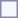<table style="border:1px solid #8888aa; background-color:#f7f8ff; padding:5px; font-size:95%; margin: 0px 12px 12px 0px;">
</table>
